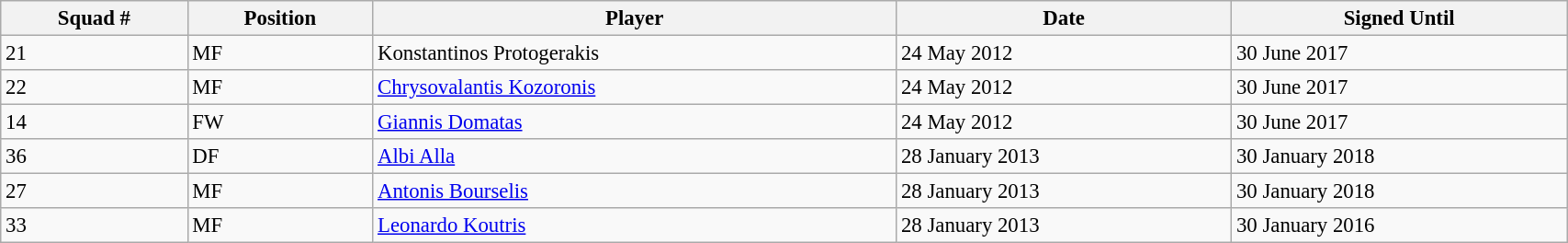<table class="wikitable sortable" style="width:90%; text-align:center; font-size:95%; text-align:left;">
<tr>
<th><strong>Squad #</strong></th>
<th><strong>Position</strong></th>
<th><strong>Player</strong></th>
<th><strong>Date</strong></th>
<th><strong>Signed Until</strong></th>
</tr>
<tr>
<td>21</td>
<td>MF</td>
<td> Konstantinos Protogerakis</td>
<td>24 May 2012</td>
<td>30 June 2017</td>
</tr>
<tr>
<td>22</td>
<td>MF</td>
<td> <a href='#'>Chrysovalantis Kozoronis</a></td>
<td>24 May 2012</td>
<td>30 June 2017</td>
</tr>
<tr>
<td>14</td>
<td>FW</td>
<td> <a href='#'>Giannis Domatas</a></td>
<td>24 May 2012</td>
<td>30 June 2017</td>
</tr>
<tr>
<td>36</td>
<td>DF</td>
<td>  <a href='#'>Albi Alla</a></td>
<td>28 January 2013</td>
<td>30 January 2018</td>
</tr>
<tr>
<td>27</td>
<td>MF</td>
<td> <a href='#'>Antonis Bourselis</a></td>
<td>28 January 2013</td>
<td>30 January 2018</td>
</tr>
<tr>
<td>33</td>
<td>MF</td>
<td>  <a href='#'>Leonardo Koutris</a></td>
<td>28 January 2013</td>
<td>30 January 2016</td>
</tr>
</table>
